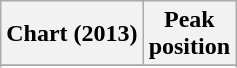<table class="wikitable sortable">
<tr>
<th>Chart (2013)</th>
<th>Peak<br>position</th>
</tr>
<tr>
</tr>
<tr>
</tr>
</table>
